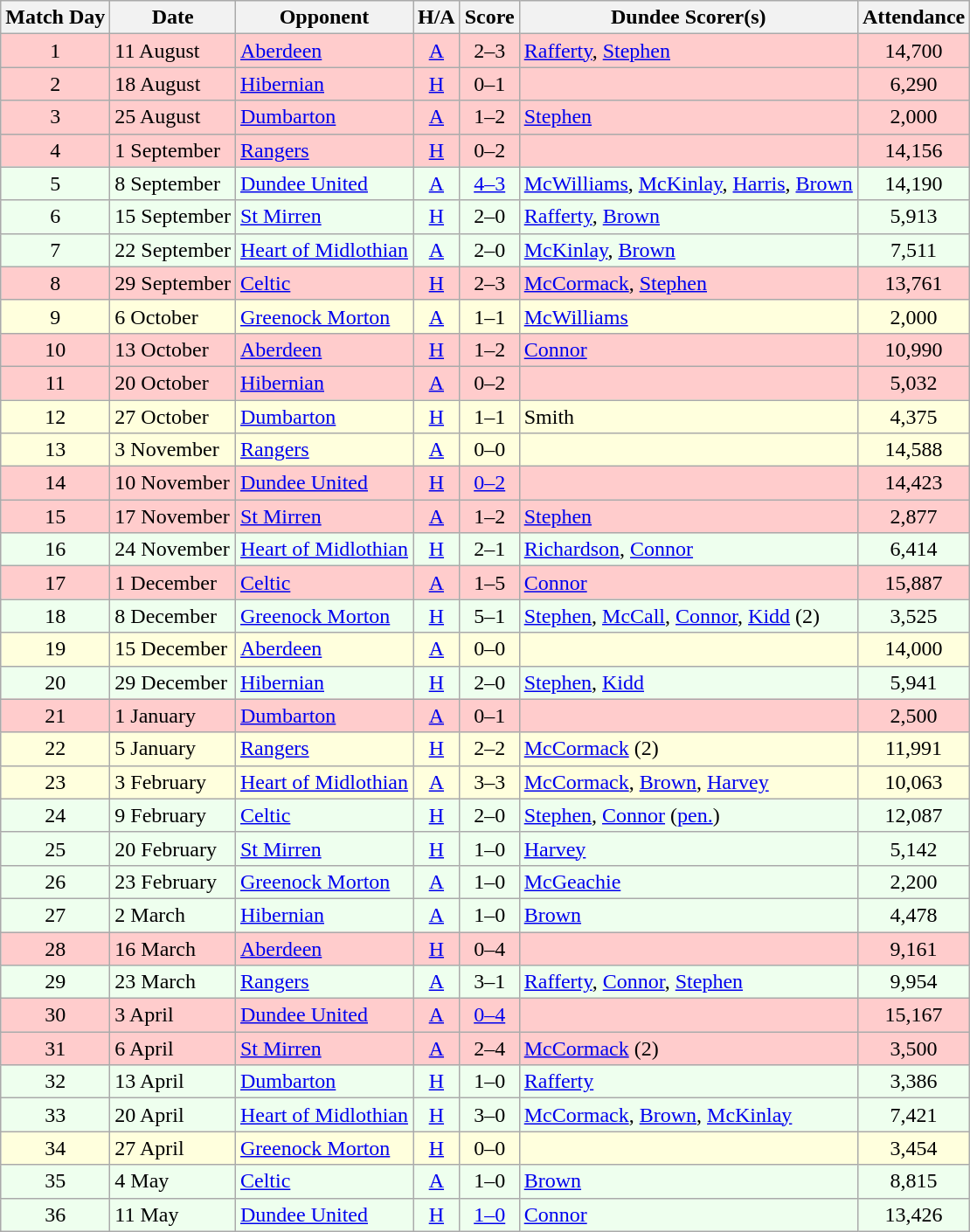<table class="wikitable" style="text-align:center">
<tr>
<th>Match Day</th>
<th>Date</th>
<th>Opponent</th>
<th>H/A</th>
<th>Score</th>
<th>Dundee Scorer(s)</th>
<th>Attendance</th>
</tr>
<tr bgcolor="#FFCCCC">
<td>1</td>
<td align="left">11 August</td>
<td align="left"><a href='#'>Aberdeen</a></td>
<td><a href='#'>A</a></td>
<td>2–3</td>
<td align="left"><a href='#'>Rafferty</a>, <a href='#'>Stephen</a></td>
<td>14,700</td>
</tr>
<tr bgcolor="#FFCCCC">
<td>2</td>
<td align="left">18 August</td>
<td align="left"><a href='#'>Hibernian</a></td>
<td><a href='#'>H</a></td>
<td>0–1</td>
<td align="left"></td>
<td>6,290</td>
</tr>
<tr bgcolor="#FFCCCC">
<td>3</td>
<td align="left">25 August</td>
<td align="left"><a href='#'>Dumbarton</a></td>
<td><a href='#'>A</a></td>
<td>1–2</td>
<td align="left"><a href='#'>Stephen</a></td>
<td>2,000</td>
</tr>
<tr bgcolor="#FFCCCC">
<td>4</td>
<td align="left">1 September</td>
<td align="left"><a href='#'>Rangers</a></td>
<td><a href='#'>H</a></td>
<td>0–2</td>
<td align="left"></td>
<td>14,156</td>
</tr>
<tr bgcolor="#EEFFEE">
<td>5</td>
<td align="left">8 September</td>
<td align="left"><a href='#'>Dundee United</a></td>
<td><a href='#'>A</a></td>
<td><a href='#'>4–3</a></td>
<td align="left"><a href='#'>McWilliams</a>, <a href='#'>McKinlay</a>, <a href='#'>Harris</a>, <a href='#'>Brown</a></td>
<td>14,190</td>
</tr>
<tr bgcolor="#EEFFEE">
<td>6</td>
<td align="left">15 September</td>
<td align="left"><a href='#'>St Mirren</a></td>
<td><a href='#'>H</a></td>
<td>2–0</td>
<td align="left"><a href='#'>Rafferty</a>, <a href='#'>Brown</a></td>
<td>5,913</td>
</tr>
<tr bgcolor="#EEFFEE">
<td>7</td>
<td align="left">22 September</td>
<td align="left"><a href='#'>Heart of Midlothian</a></td>
<td><a href='#'>A</a></td>
<td>2–0</td>
<td align="left"><a href='#'>McKinlay</a>, <a href='#'>Brown</a></td>
<td>7,511</td>
</tr>
<tr bgcolor="#FFCCCC">
<td>8</td>
<td align="left">29 September</td>
<td align="left"><a href='#'>Celtic</a></td>
<td><a href='#'>H</a></td>
<td>2–3</td>
<td align="left"><a href='#'>McCormack</a>, <a href='#'>Stephen</a></td>
<td>13,761</td>
</tr>
<tr bgcolor="#FFFFDD">
<td>9</td>
<td align="left">6 October</td>
<td align="left"><a href='#'>Greenock Morton</a></td>
<td><a href='#'>A</a></td>
<td>1–1</td>
<td align="left"><a href='#'>McWilliams</a></td>
<td>2,000</td>
</tr>
<tr bgcolor="#FFCCCC">
<td>10</td>
<td align="left">13 October</td>
<td align="left"><a href='#'>Aberdeen</a></td>
<td><a href='#'>H</a></td>
<td>1–2</td>
<td align="left"><a href='#'>Connor</a></td>
<td>10,990</td>
</tr>
<tr bgcolor="#FFCCCC">
<td>11</td>
<td align="left">20 October</td>
<td align="left"><a href='#'>Hibernian</a></td>
<td><a href='#'>A</a></td>
<td>0–2</td>
<td align="left"></td>
<td>5,032</td>
</tr>
<tr bgcolor="#FFFFDD">
<td>12</td>
<td align="left">27 October</td>
<td align="left"><a href='#'>Dumbarton</a></td>
<td><a href='#'>H</a></td>
<td>1–1</td>
<td align="left">Smith</td>
<td>4,375</td>
</tr>
<tr bgcolor="#FFFFDD">
<td>13</td>
<td align="left">3 November</td>
<td align="left"><a href='#'>Rangers</a></td>
<td><a href='#'>A</a></td>
<td>0–0</td>
<td align="left"></td>
<td>14,588</td>
</tr>
<tr bgcolor="#FFCCCC">
<td>14</td>
<td align="left">10 November</td>
<td align="left"><a href='#'>Dundee United</a></td>
<td><a href='#'>H</a></td>
<td><a href='#'>0–2</a></td>
<td align="left"></td>
<td>14,423</td>
</tr>
<tr bgcolor="#FFCCCC">
<td>15</td>
<td align="left">17 November</td>
<td align="left"><a href='#'>St Mirren</a></td>
<td><a href='#'>A</a></td>
<td>1–2</td>
<td align="left"><a href='#'>Stephen</a></td>
<td>2,877</td>
</tr>
<tr bgcolor="#EEFFEE">
<td>16</td>
<td align="left">24 November</td>
<td align="left"><a href='#'>Heart of Midlothian</a></td>
<td><a href='#'>H</a></td>
<td>2–1</td>
<td align="left"><a href='#'>Richardson</a>, <a href='#'>Connor</a></td>
<td>6,414</td>
</tr>
<tr bgcolor="#FFCCCC">
<td>17</td>
<td align="left">1 December</td>
<td align="left"><a href='#'>Celtic</a></td>
<td><a href='#'>A</a></td>
<td>1–5</td>
<td align="left"><a href='#'>Connor</a></td>
<td>15,887</td>
</tr>
<tr bgcolor="#EEFFEE">
<td>18</td>
<td align="left">8 December</td>
<td align="left"><a href='#'>Greenock Morton</a></td>
<td><a href='#'>H</a></td>
<td>5–1</td>
<td align="left"><a href='#'>Stephen</a>, <a href='#'>McCall</a>, <a href='#'>Connor</a>, <a href='#'>Kidd</a> (2)</td>
<td>3,525</td>
</tr>
<tr bgcolor="#FFFFDD">
<td>19</td>
<td align="left">15 December</td>
<td align="left"><a href='#'>Aberdeen</a></td>
<td><a href='#'>A</a></td>
<td>0–0</td>
<td align="left"></td>
<td>14,000</td>
</tr>
<tr bgcolor="#EEFFEE">
<td>20</td>
<td align="left">29 December</td>
<td align="left"><a href='#'>Hibernian</a></td>
<td><a href='#'>H</a></td>
<td>2–0</td>
<td align="left"><a href='#'>Stephen</a>, <a href='#'>Kidd</a></td>
<td>5,941</td>
</tr>
<tr bgcolor="#FFCCCC">
<td>21</td>
<td align="left">1 January</td>
<td align="left"><a href='#'>Dumbarton</a></td>
<td><a href='#'>A</a></td>
<td>0–1</td>
<td align="left"></td>
<td>2,500</td>
</tr>
<tr bgcolor="#FFFFDD">
<td>22</td>
<td align="left">5 January</td>
<td align="left"><a href='#'>Rangers</a></td>
<td><a href='#'>H</a></td>
<td>2–2</td>
<td align="left"><a href='#'>McCormack</a> (2)</td>
<td>11,991</td>
</tr>
<tr bgcolor="#FFFFDD">
<td>23</td>
<td align="left">3 February</td>
<td align="left"><a href='#'>Heart of Midlothian</a></td>
<td><a href='#'>A</a></td>
<td>3–3</td>
<td align="left"><a href='#'>McCormack</a>, <a href='#'>Brown</a>, <a href='#'>Harvey</a></td>
<td>10,063</td>
</tr>
<tr bgcolor="#EEFFEE">
<td>24</td>
<td align="left">9 February</td>
<td align="left"><a href='#'>Celtic</a></td>
<td><a href='#'>H</a></td>
<td>2–0</td>
<td align="left"><a href='#'>Stephen</a>, <a href='#'>Connor</a> (<a href='#'>pen.</a>)</td>
<td>12,087</td>
</tr>
<tr bgcolor="#EEFFEE">
<td>25</td>
<td align="left">20 February</td>
<td align="left"><a href='#'>St Mirren</a></td>
<td><a href='#'>H</a></td>
<td>1–0</td>
<td align="left"><a href='#'>Harvey</a></td>
<td>5,142</td>
</tr>
<tr bgcolor="#EEFFEE">
<td>26</td>
<td align="left">23 February</td>
<td align="left"><a href='#'>Greenock Morton</a></td>
<td><a href='#'>A</a></td>
<td>1–0</td>
<td align="left"><a href='#'>McGeachie</a></td>
<td>2,200</td>
</tr>
<tr bgcolor="#EEFFEE">
<td>27</td>
<td align="left">2 March</td>
<td align="left"><a href='#'>Hibernian</a></td>
<td><a href='#'>A</a></td>
<td>1–0</td>
<td align="left"><a href='#'>Brown</a></td>
<td>4,478</td>
</tr>
<tr bgcolor="#FFCCCC">
<td>28</td>
<td align="left">16 March</td>
<td align="left"><a href='#'>Aberdeen</a></td>
<td><a href='#'>H</a></td>
<td>0–4</td>
<td align="left"></td>
<td>9,161</td>
</tr>
<tr bgcolor="#EEFFEE">
<td>29</td>
<td align="left">23 March</td>
<td align="left"><a href='#'>Rangers</a></td>
<td><a href='#'>A</a></td>
<td>3–1</td>
<td align="left"><a href='#'>Rafferty</a>, <a href='#'>Connor</a>, <a href='#'>Stephen</a></td>
<td>9,954</td>
</tr>
<tr bgcolor="#FFCCCC">
<td>30</td>
<td align="left">3 April</td>
<td align="left"><a href='#'>Dundee United</a></td>
<td><a href='#'>A</a></td>
<td><a href='#'>0–4</a></td>
<td align="left"></td>
<td>15,167</td>
</tr>
<tr bgcolor="#FFCCCC">
<td>31</td>
<td align="left">6 April</td>
<td align="left"><a href='#'>St Mirren</a></td>
<td><a href='#'>A</a></td>
<td>2–4</td>
<td align="left"><a href='#'>McCormack</a> (2)</td>
<td>3,500</td>
</tr>
<tr bgcolor="#EEFFEE">
<td>32</td>
<td align="left">13 April</td>
<td align="left"><a href='#'>Dumbarton</a></td>
<td><a href='#'>H</a></td>
<td>1–0</td>
<td align="left"><a href='#'>Rafferty</a></td>
<td>3,386</td>
</tr>
<tr bgcolor="#EEFFEE">
<td>33</td>
<td align="left">20 April</td>
<td align="left"><a href='#'>Heart of Midlothian</a></td>
<td><a href='#'>H</a></td>
<td>3–0</td>
<td align="left"><a href='#'>McCormack</a>, <a href='#'>Brown</a>, <a href='#'>McKinlay</a></td>
<td>7,421</td>
</tr>
<tr bgcolor="#FFFFDD">
<td>34</td>
<td align="left">27 April</td>
<td align="left"><a href='#'>Greenock Morton</a></td>
<td><a href='#'>H</a></td>
<td>0–0</td>
<td align="left"></td>
<td>3,454</td>
</tr>
<tr bgcolor="#EEFFEE">
<td>35</td>
<td align="left">4 May</td>
<td align="left"><a href='#'>Celtic</a></td>
<td><a href='#'>A</a></td>
<td>1–0</td>
<td align="left"><a href='#'>Brown</a></td>
<td>8,815</td>
</tr>
<tr bgcolor="#EEFFEE">
<td>36</td>
<td align="left">11 May</td>
<td align="left"><a href='#'>Dundee United</a></td>
<td><a href='#'>H</a></td>
<td><a href='#'>1–0</a></td>
<td align="left"><a href='#'>Connor</a></td>
<td>13,426</td>
</tr>
</table>
